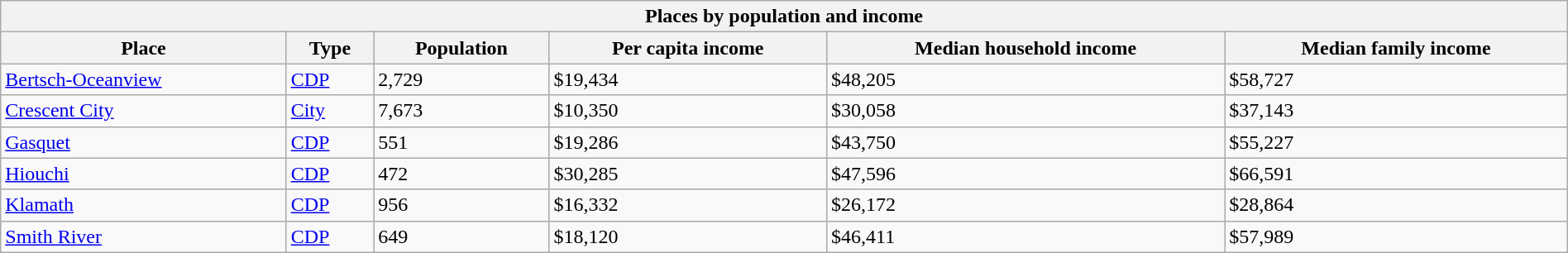<table class="wikitable collapsible collapsed sortable" style="width: 100%;">
<tr>
<th colspan="6">Places by population and income</th>
</tr>
<tr>
<th>Place</th>
<th>Type</th>
<th>Population</th>
<th data-sort-type="currency">Per capita income</th>
<th data-sort-type="currency">Median household income</th>
<th data-sort-type="currency">Median family income</th>
</tr>
<tr>
<td><a href='#'>Bertsch-Oceanview</a></td>
<td><a href='#'>CDP</a></td>
<td>2,729</td>
<td>$19,434</td>
<td>$48,205</td>
<td>$58,727</td>
</tr>
<tr>
<td><a href='#'>Crescent City</a></td>
<td><a href='#'>City</a></td>
<td>7,673</td>
<td>$10,350</td>
<td>$30,058</td>
<td>$37,143</td>
</tr>
<tr>
<td><a href='#'>Gasquet</a></td>
<td><a href='#'>CDP</a></td>
<td>551</td>
<td>$19,286</td>
<td>$43,750</td>
<td>$55,227</td>
</tr>
<tr>
<td><a href='#'>Hiouchi</a></td>
<td><a href='#'>CDP</a></td>
<td>472</td>
<td>$30,285</td>
<td>$47,596</td>
<td>$66,591</td>
</tr>
<tr>
<td><a href='#'>Klamath</a></td>
<td><a href='#'>CDP</a></td>
<td>956</td>
<td>$16,332</td>
<td>$26,172</td>
<td>$28,864</td>
</tr>
<tr>
<td><a href='#'>Smith River</a></td>
<td><a href='#'>CDP</a></td>
<td>649</td>
<td>$18,120</td>
<td>$46,411</td>
<td>$57,989</td>
</tr>
</table>
